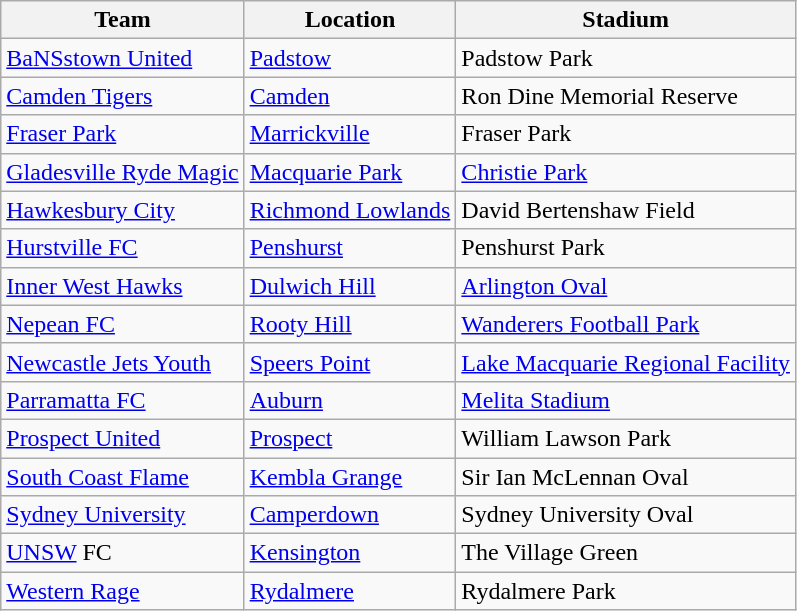<table class="wikitable" style="text-align:left;">
<tr>
<th>Team</th>
<th>Location</th>
<th>Stadium</th>
</tr>
<tr>
<td><a href='#'>BaNSstown United</a></td>
<td><a href='#'>Padstow</a></td>
<td>Padstow Park</td>
</tr>
<tr>
<td><a href='#'>Camden Tigers</a></td>
<td><a href='#'>Camden</a></td>
<td>Ron Dine Memorial Reserve</td>
</tr>
<tr>
<td><a href='#'>Fraser Park</a></td>
<td><a href='#'>Marrickville</a></td>
<td>Fraser Park</td>
</tr>
<tr>
<td><a href='#'>Gladesville Ryde Magic</a></td>
<td><a href='#'>Macquarie Park</a></td>
<td><a href='#'>Christie Park</a></td>
</tr>
<tr>
<td><a href='#'>Hawkesbury City</a></td>
<td><a href='#'>Richmond Lowlands</a></td>
<td>David Bertenshaw Field</td>
</tr>
<tr>
<td><a href='#'>Hurstville FC</a></td>
<td><a href='#'>Penshurst</a></td>
<td>Penshurst Park</td>
</tr>
<tr>
<td><a href='#'>Inner West Hawks</a></td>
<td><a href='#'>Dulwich Hill</a></td>
<td><a href='#'>Arlington Oval</a></td>
</tr>
<tr>
<td><a href='#'>Nepean FC</a></td>
<td><a href='#'>Rooty Hill</a></td>
<td><a href='#'>Wanderers Football Park</a></td>
</tr>
<tr>
<td><a href='#'>Newcastle Jets Youth</a></td>
<td><a href='#'>Speers Point</a></td>
<td><a href='#'>Lake Macquarie Regional Facility</a></td>
</tr>
<tr>
<td><a href='#'>Parramatta FC</a></td>
<td><a href='#'>Auburn</a></td>
<td><a href='#'>Melita Stadium</a></td>
</tr>
<tr>
<td><a href='#'>Prospect United</a></td>
<td><a href='#'>Prospect</a></td>
<td>William Lawson Park</td>
</tr>
<tr>
<td><a href='#'>South Coast Flame</a></td>
<td><a href='#'>Kembla Grange</a></td>
<td>Sir Ian McLennan Oval</td>
</tr>
<tr>
<td><a href='#'>Sydney University</a></td>
<td><a href='#'>Camperdown</a></td>
<td>Sydney University Oval</td>
</tr>
<tr>
<td><a href='#'>UNSW</a> FC</td>
<td><a href='#'>Kensington</a></td>
<td>The Village Green</td>
</tr>
<tr>
<td><a href='#'>Western Rage</a></td>
<td><a href='#'>Rydalmere</a></td>
<td>Rydalmere Park</td>
</tr>
</table>
